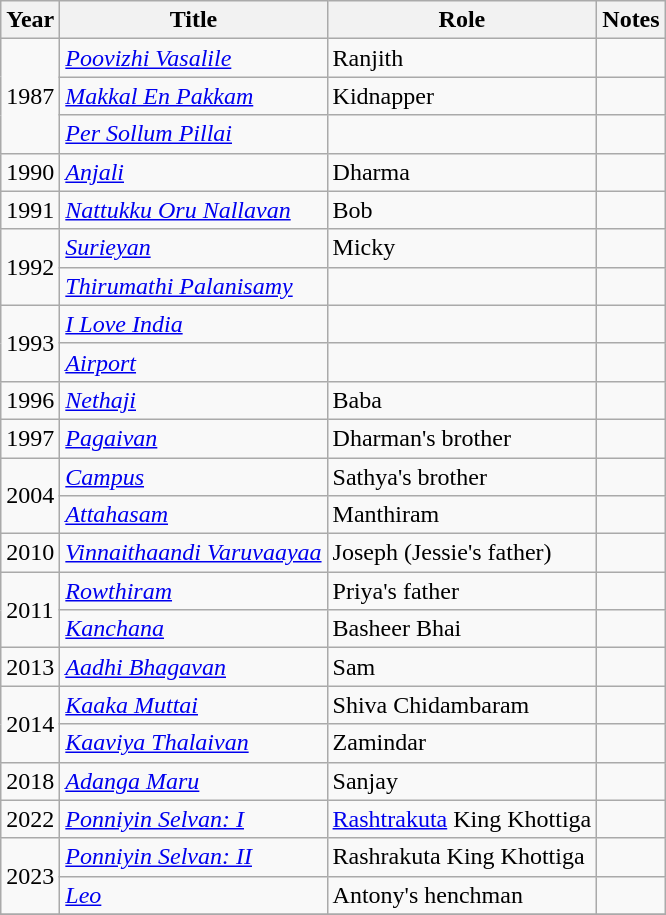<table class="wikitable sortable">
<tr>
<th>Year</th>
<th>Title</th>
<th>Role</th>
<th class="unsortable">Notes</th>
</tr>
<tr>
<td rowspan="3">1987</td>
<td><em><a href='#'>Poovizhi Vasalile</a></em></td>
<td>Ranjith</td>
<td></td>
</tr>
<tr>
<td><em><a href='#'>Makkal En Pakkam</a></em></td>
<td>Kidnapper</td>
<td></td>
</tr>
<tr>
<td><em><a href='#'>Per Sollum Pillai</a></em></td>
<td></td>
<td></td>
</tr>
<tr>
<td>1990</td>
<td><em><a href='#'>Anjali</a></em></td>
<td>Dharma</td>
<td></td>
</tr>
<tr>
<td>1991</td>
<td><em><a href='#'>Nattukku Oru Nallavan</a></em></td>
<td>Bob</td>
<td></td>
</tr>
<tr>
<td rowspan="2">1992</td>
<td><em><a href='#'>Surieyan</a></em></td>
<td>Micky</td>
<td></td>
</tr>
<tr>
<td><em><a href='#'>Thirumathi Palanisamy</a></em></td>
<td></td>
<td></td>
</tr>
<tr>
<td rowspan="2">1993</td>
<td><em><a href='#'>I Love India</a></em></td>
<td></td>
<td></td>
</tr>
<tr>
<td><em><a href='#'>Airport</a></em></td>
<td></td>
<td></td>
</tr>
<tr>
<td rowspan="1">1996</td>
<td><em><a href='#'>Nethaji</a></em></td>
<td>Baba</td>
<td></td>
</tr>
<tr>
<td>1997</td>
<td><em><a href='#'>Pagaivan</a></em></td>
<td>Dharman's brother</td>
<td></td>
</tr>
<tr>
<td rowspan="2">2004</td>
<td><em><a href='#'>Campus</a></em></td>
<td>Sathya's brother</td>
<td></td>
</tr>
<tr>
<td><em><a href='#'>Attahasam</a></em></td>
<td>Manthiram</td>
<td></td>
</tr>
<tr>
<td>2010</td>
<td><em><a href='#'>Vinnaithaandi Varuvaayaa</a></em></td>
<td>Joseph (Jessie's father)</td>
<td></td>
</tr>
<tr>
<td rowspan="2">2011</td>
<td><em><a href='#'>Rowthiram</a></em></td>
<td>Priya's father</td>
<td></td>
</tr>
<tr>
<td><em><a href='#'>Kanchana</a></em></td>
<td>Basheer Bhai</td>
<td></td>
</tr>
<tr>
<td>2013</td>
<td><em><a href='#'>Aadhi Bhagavan</a></em></td>
<td>Sam</td>
<td></td>
</tr>
<tr>
<td rowspan="2">2014</td>
<td><em><a href='#'>Kaaka Muttai</a></em></td>
<td>Shiva Chidambaram</td>
<td></td>
</tr>
<tr>
<td><em><a href='#'>Kaaviya Thalaivan</a></em></td>
<td>Zamindar</td>
<td></td>
</tr>
<tr>
<td>2018</td>
<td><em><a href='#'>Adanga Maru</a></em></td>
<td>Sanjay</td>
<td></td>
</tr>
<tr>
<td>2022</td>
<td><em><a href='#'>Ponniyin Selvan: I</a></em></td>
<td><a href='#'>Rashtrakuta</a> King Khottiga</td>
<td></td>
</tr>
<tr>
<td rowspan="2">2023</td>
<td><em><a href='#'>Ponniyin Selvan: II</a></em></td>
<td>Rashrakuta King Khottiga</td>
<td></td>
</tr>
<tr>
<td><em><a href='#'>Leo</a></em></td>
<td>Antony's henchman</td>
<td></td>
</tr>
<tr>
</tr>
</table>
